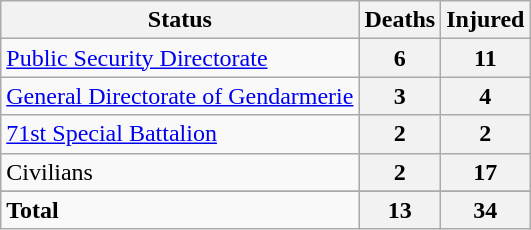<table class="wikitable centre sortable">
<tr>
<th>Status</th>
<th>Deaths</th>
<th>Injured</th>
</tr>
<tr>
<td style="text-align:left;"><a href='#'>Public Security Directorate</a></td>
<th>6</th>
<th>11</th>
</tr>
<tr>
<td style="text-align:left;"><a href='#'>General Directorate of Gendarmerie</a></td>
<th>3</th>
<th>4</th>
</tr>
<tr>
<td style="text-align:left;"><a href='#'>71st Special Battalion</a></td>
<th>2</th>
<th>2</th>
</tr>
<tr>
<td style="text-align:left;">Civilians</td>
<th>2</th>
<th>17</th>
</tr>
<tr>
</tr>
<tr class="sortbottom">
<td><strong>Total</strong></td>
<th>13</th>
<th>34</th>
</tr>
</table>
